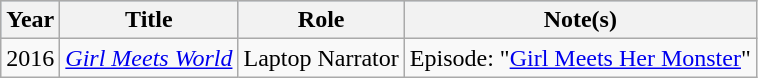<table class="wikitable">
<tr style="background:#b0c4de; text-align:center;">
<th>Year</th>
<th>Title</th>
<th>Role</th>
<th>Note(s)</th>
</tr>
<tr>
<td>2016</td>
<td><em><a href='#'>Girl Meets World</a></em></td>
<td>Laptop Narrator</td>
<td>Episode:  "<a href='#'>Girl Meets Her Monster</a>"</td>
</tr>
</table>
